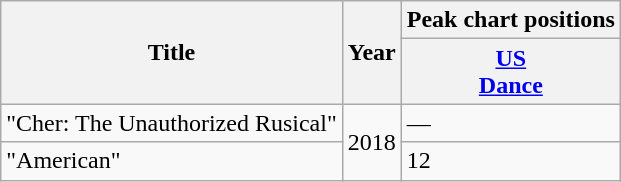<table class="wikitable">
<tr>
<th rowspan="2">Title</th>
<th rowspan="2">Year</th>
<th>Peak chart positions</th>
</tr>
<tr>
<th><a href='#'>US<br>Dance<br></a></th>
</tr>
<tr>
<td>"Cher: The Unauthorized Rusical"<br></td>
<td rowspan="2">2018</td>
<td>—</td>
</tr>
<tr>
<td>"American"<br></td>
<td>12</td>
</tr>
</table>
